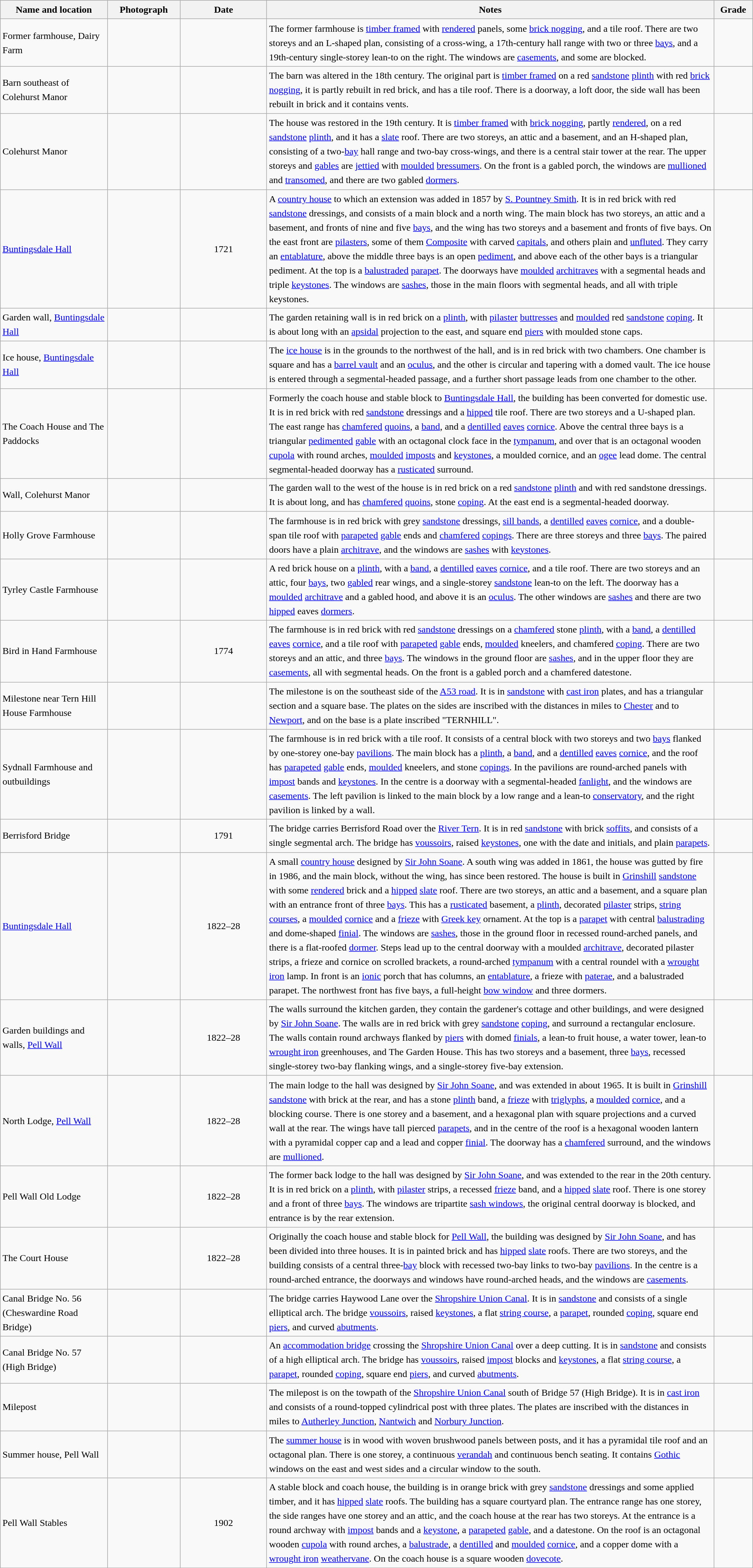<table class="wikitable sortable plainrowheaders" style="width:100%; border:0; text-align:left; line-height:150%;">
<tr>
<th scope="col"  style="width:150px">Name and location</th>
<th scope="col"  style="width:100px" class="unsortable">Photograph</th>
<th scope="col"  style="width:120px">Date</th>
<th scope="col"  style="width:650px" class="unsortable">Notes</th>
<th scope="col"  style="width:50px">Grade</th>
</tr>
<tr>
<td>Former farmhouse, Dairy Farm<br><small></small></td>
<td></td>
<td align="center"></td>
<td>The former farmhouse is <a href='#'>timber framed</a> with <a href='#'>rendered</a> panels, some <a href='#'>brick nogging</a>, and a tile roof.  There are two storeys and an L-shaped plan, consisting of a cross-wing, a 17th-century hall range with two or three <a href='#'>bays</a>, and a 19th-century single-storey lean-to on the right.  The windows are <a href='#'>casements</a>, and some are blocked.</td>
<td align="center" ></td>
</tr>
<tr>
<td>Barn southeast of Colehurst Manor<br><small></small></td>
<td></td>
<td align="center"></td>
<td>The barn was altered in the 18th century.  The original part is <a href='#'>timber framed</a> on a red <a href='#'>sandstone</a> <a href='#'>plinth</a> with red <a href='#'>brick nogging</a>, it is partly rebuilt in red brick, and has a tile roof.  There is a doorway, a loft door, the side wall has been rebuilt in brick and it contains vents.</td>
<td align="center" ></td>
</tr>
<tr>
<td>Colehurst Manor<br><small></small></td>
<td></td>
<td align="center"></td>
<td>The house was restored in the 19th century.  It is <a href='#'>timber framed</a> with <a href='#'>brick nogging</a>, partly <a href='#'>rendered</a>, on a red <a href='#'>sandstone</a> <a href='#'>plinth</a>, and it has a <a href='#'>slate</a> roof.  There are two storeys, an attic and a basement, and an H-shaped plan, consisting of a two-<a href='#'>bay</a> hall range and two-bay cross-wings, and there is a central stair tower at the rear.  The upper storeys and <a href='#'>gables</a> are <a href='#'>jettied</a> with <a href='#'>moulded</a> <a href='#'>bressumers</a>.  On the front is a gabled porch, the windows are <a href='#'>mullioned</a> and <a href='#'>transomed</a>, and there are two gabled <a href='#'>dormers</a>.</td>
<td align="center" ></td>
</tr>
<tr>
<td><a href='#'>Buntingsdale Hall</a><br><small></small></td>
<td></td>
<td align="center">1721</td>
<td>A <a href='#'>country house</a> to which an extension was added in 1857 by <a href='#'>S. Pountney Smith</a>.  It is in red brick with red <a href='#'>sandstone</a> dressings, and consists of a main block and a north wing.  The main block has two storeys, an attic and a basement, and fronts of nine and five <a href='#'>bays</a>, and the wing has two storeys and a basement and fronts of five bays.  On the east front are <a href='#'>pilasters</a>, some of them <a href='#'>Composite</a> with carved <a href='#'>capitals</a>, and others plain and <a href='#'>unfluted</a>.  They carry an <a href='#'>entablature</a>, above the middle three bays is an open <a href='#'>pediment</a>, and above each of the other bays is a triangular pediment.  At the top is a <a href='#'>balustraded</a> <a href='#'>parapet</a>.  The doorways have <a href='#'>moulded</a> <a href='#'>architraves</a> with a segmental heads and triple <a href='#'>keystones</a>.  The windows are <a href='#'>sashes</a>, those in the main floors with segmental heads, and all with triple keystones.</td>
<td align="center" ></td>
</tr>
<tr>
<td>Garden wall, <a href='#'>Buntingsdale Hall</a><br><small></small></td>
<td></td>
<td align="center"></td>
<td>The garden retaining wall is in red brick on a <a href='#'>plinth</a>, with <a href='#'>pilaster</a> <a href='#'>buttresses</a> and <a href='#'>moulded</a> red <a href='#'>sandstone</a> <a href='#'>coping</a>.  It is about  long with an <a href='#'>apsidal</a> projection to the east, and square end <a href='#'>piers</a> with moulded stone caps.</td>
<td align="center" ></td>
</tr>
<tr>
<td>Ice house, <a href='#'>Buntingsdale Hall</a><br><small></small></td>
<td></td>
<td align="center"></td>
<td>The <a href='#'>ice house</a> is in the grounds to the northwest of the hall, and is in red brick with two chambers.  One chamber is square and has a <a href='#'>barrel vault</a> and an <a href='#'>oculus</a>, and the other is circular and tapering with a domed vault.  The ice house is entered through a segmental-headed passage, and a further short passage leads from one chamber to the other.</td>
<td align="center" ></td>
</tr>
<tr>
<td>The Coach House and The Paddocks<br><small></small></td>
<td></td>
<td align="center"></td>
<td>Formerly the coach house and stable block to <a href='#'>Buntingsdale Hall</a>, the building has been converted for domestic use.  It is in red brick with red <a href='#'>sandstone</a> dressings and a <a href='#'>hipped</a> tile roof.  There are two storeys and a U-shaped plan.  The east range has <a href='#'>chamfered</a> <a href='#'>quoins</a>, a <a href='#'>band</a>, and a <a href='#'>dentilled</a> <a href='#'>eaves</a> <a href='#'>cornice</a>.  Above the central three bays is a triangular <a href='#'>pedimented</a> <a href='#'>gable</a> with an octagonal clock face in the <a href='#'>tympanum</a>, and over that is an octagonal wooden <a href='#'>cupola</a> with round arches, <a href='#'>moulded</a> <a href='#'>imposts</a> and <a href='#'>keystones</a>, a moulded cornice, and an <a href='#'>ogee</a> lead dome.  The central segmental-headed doorway has a <a href='#'>rusticated</a> surround.</td>
<td align="center" ></td>
</tr>
<tr>
<td>Wall, Colehurst Manor<br><small></small></td>
<td></td>
<td align="center"></td>
<td>The garden wall to the west of the house is in red brick on a red <a href='#'>sandstone</a> <a href='#'>plinth</a> and with red sandstone dressings.  It is about  long, and has <a href='#'>chamfered</a> <a href='#'>quoins</a>, stone <a href='#'>coping</a>.  At the east end is a segmental-headed doorway.</td>
<td align="center" ></td>
</tr>
<tr>
<td>Holly Grove Farmhouse<br><small></small></td>
<td></td>
<td align="center"></td>
<td>The farmhouse is in red brick with grey <a href='#'>sandstone</a> dressings, <a href='#'>sill bands</a>, a <a href='#'>dentilled</a> <a href='#'>eaves</a> <a href='#'>cornice</a>, and a double-span tile roof with <a href='#'>parapeted</a> <a href='#'>gable</a> ends and <a href='#'>chamfered</a> <a href='#'>copings</a>.  There are three storeys and three <a href='#'>bays</a>.  The paired doors have a plain <a href='#'>architrave</a>, and the windows are <a href='#'>sashes</a> with <a href='#'>keystones</a>.</td>
<td align="center" ></td>
</tr>
<tr>
<td>Tyrley Castle Farmhouse<br><small></small></td>
<td></td>
<td align="center"></td>
<td>A red brick house on a <a href='#'>plinth</a>, with a <a href='#'>band</a>, a <a href='#'>dentilled</a> <a href='#'>eaves</a> <a href='#'>cornice</a>, and a tile roof.  There are two storeys and an attic, four <a href='#'>bays</a>, two <a href='#'>gabled</a> rear wings, and a single-storey <a href='#'>sandstone</a> lean-to on the left.  The doorway has a <a href='#'>moulded</a> <a href='#'>architrave</a> and a gabled hood, and above it is an <a href='#'>oculus</a>.  The other windows are <a href='#'>sashes</a> and there are two <a href='#'>hipped</a> eaves <a href='#'>dormers</a>.</td>
<td align="center" ></td>
</tr>
<tr>
<td>Bird in Hand Farmhouse<br><small></small></td>
<td></td>
<td align="center">1774</td>
<td>The farmhouse is in red brick with red <a href='#'>sandstone</a> dressings on a <a href='#'>chamfered</a> stone <a href='#'>plinth</a>, with a <a href='#'>band</a>, a <a href='#'>dentilled</a> <a href='#'>eaves</a> <a href='#'>cornice</a>, and a tile roof with <a href='#'>parapeted</a> <a href='#'>gable</a> ends, <a href='#'>moulded</a> kneelers, and chamfered <a href='#'>coping</a>.  There are two storeys and an attic, and three <a href='#'>bays</a>.  The windows in the ground floor are <a href='#'>sashes</a>, and in the upper floor they are <a href='#'>casements</a>, all with segmental heads.  On the front is a gabled porch and a chamfered datestone.</td>
<td align="center" ></td>
</tr>
<tr>
<td>Milestone near Tern Hill House Farmhouse<br><small></small></td>
<td></td>
<td align="center"></td>
<td>The milestone is on the southeast side of the <a href='#'>A53 road</a>.  It is in <a href='#'>sandstone</a> with <a href='#'>cast iron</a> plates, and has a triangular section and a square base.  The plates on the sides are inscribed with the distances in miles to <a href='#'>Chester</a> and to <a href='#'>Newport</a>, and on the base is a plate inscribed "TERNHILL".</td>
<td align="center" ></td>
</tr>
<tr>
<td>Sydnall Farmhouse and outbuildings<br><small></small></td>
<td></td>
<td align="center"></td>
<td>The farmhouse is in red brick with a tile roof.  It consists of a central block with two storeys and two <a href='#'>bays</a> flanked by one-storey one-bay <a href='#'>pavilions</a>.  The main block has a <a href='#'>plinth</a>, a <a href='#'>band</a>, and a <a href='#'>dentilled</a> <a href='#'>eaves</a> <a href='#'>cornice</a>, and the roof has <a href='#'>parapeted</a> <a href='#'>gable</a> ends, <a href='#'>moulded</a> kneelers, and stone <a href='#'>copings</a>.  In the pavilions are round-arched panels with <a href='#'>impost</a> bands and <a href='#'>keystones</a>.  In the centre is a doorway with a segmental-headed <a href='#'>fanlight</a>, and the windows are <a href='#'>casements</a>.  The left pavilion is linked to the main block by a low range and a lean-to <a href='#'>conservatory</a>, and the right pavilion is linked by a wall.</td>
<td align="center" ></td>
</tr>
<tr>
<td>Berrisford Bridge<br><small></small></td>
<td></td>
<td align="center">1791</td>
<td>The bridge carries Berrisford Road over the <a href='#'>River Tern</a>.  It is in red <a href='#'>sandstone</a> with brick <a href='#'>soffits</a>, and consists of a single segmental arch.  The bridge has <a href='#'>voussoirs</a>, raised <a href='#'>keystones</a>, one with the date and initials, and plain <a href='#'>parapets</a>.</td>
<td align="center" ></td>
</tr>
<tr>
<td><a href='#'>Buntingsdale Hall</a><br><small></small></td>
<td></td>
<td align="center">1822–28</td>
<td>A small <a href='#'>country house</a> designed by <a href='#'>Sir John Soane</a>.  A south wing was added in 1861, the house was gutted by fire in 1986, and the main block, without the wing, has since been restored.  The house is built in <a href='#'>Grinshill</a> <a href='#'>sandstone</a> with some <a href='#'>rendered</a> brick and a <a href='#'>hipped</a> <a href='#'>slate</a> roof.  There are two storeys, an attic and a basement, and a square plan with an entrance front of three <a href='#'>bays</a>.  This has a <a href='#'>rusticated</a> basement, a <a href='#'>plinth</a>, decorated <a href='#'>pilaster</a> strips, <a href='#'>string courses</a>, a <a href='#'>moulded</a> <a href='#'>cornice</a> and a <a href='#'>frieze</a> with <a href='#'>Greek key</a> ornament.  At the top is a <a href='#'>parapet</a> with central <a href='#'>balustrading</a> and dome-shaped <a href='#'>finial</a>.  The windows are <a href='#'>sashes</a>, those in the ground floor in recessed round-arched panels, and there is a flat-roofed <a href='#'>dormer</a>.  Steps lead up to the central doorway with a moulded <a href='#'>architrave</a>, decorated pilaster strips, a frieze and cornice on scrolled brackets, a round-arched <a href='#'>tympanum</a> with a central roundel with a <a href='#'>wrought iron</a> lamp.  In front is an <a href='#'>ionic</a> porch that has columns, an <a href='#'>entablature</a>, a frieze with <a href='#'>paterae</a>, and a balustraded parapet.  The northwest front has five bays, a full-height <a href='#'>bow window</a> and three dormers.</td>
<td align="center" ></td>
</tr>
<tr>
<td>Garden buildings and walls, <a href='#'>Pell Wall</a><br><small></small></td>
<td></td>
<td align="center">1822–28</td>
<td>The walls surround the kitchen garden, they contain the gardener's cottage and other buildings, and were designed by <a href='#'>Sir John Soane</a>.  The walls are in red brick with grey <a href='#'>sandstone</a> <a href='#'>coping</a>, and surround a rectangular enclosure.  The walls contain round archways flanked by <a href='#'>piers</a> with domed <a href='#'>finials</a>, a lean-to fruit house, a water tower, lean-to <a href='#'>wrought iron</a> greenhouses, and The Garden House.  This has two storeys and a basement, three <a href='#'>bays</a>, recessed single-storey two-bay flanking wings, and a single-storey five-bay extension.</td>
<td align="center" ></td>
</tr>
<tr>
<td>North Lodge, <a href='#'>Pell Wall</a><br><small></small></td>
<td></td>
<td align="center">1822–28</td>
<td>The main lodge to the hall was designed by <a href='#'>Sir John Soane</a>, and was extended in about 1965.  It is built in <a href='#'>Grinshill</a> <a href='#'>sandstone</a> with brick at the rear, and has a stone <a href='#'>plinth</a> band, a <a href='#'>frieze</a> with <a href='#'>triglyphs</a>, a <a href='#'>moulded</a> <a href='#'>cornice</a>, and a blocking course.  There is one storey and a basement, and a hexagonal plan with square projections and a curved wall at the rear.  The wings have tall pierced <a href='#'>parapets</a>, and in the centre of the roof is a hexagonal wooden lantern with a pyramidal copper cap and a lead and copper <a href='#'>finial</a>.  The doorway has a <a href='#'>chamfered</a> surround, and the windows are <a href='#'>mullioned</a>.</td>
<td align="center" ></td>
</tr>
<tr>
<td>Pell Wall Old Lodge<br><small></small></td>
<td></td>
<td align="center">1822–28</td>
<td>The former back lodge to the hall was designed by <a href='#'>Sir John Soane</a>, and was extended to the rear in the 20th century.  It is in red brick on a <a href='#'>plinth</a>, with <a href='#'>pilaster</a> strips, a recessed <a href='#'>frieze</a> band, and a <a href='#'>hipped</a> <a href='#'>slate</a> roof.  There is one storey and a front of three <a href='#'>bays</a>.  The windows are tripartite <a href='#'>sash windows</a>, the original central doorway is blocked, and entrance is by the rear extension.</td>
<td align="center" ></td>
</tr>
<tr>
<td>The Court House<br><small></small></td>
<td></td>
<td align="center">1822–28</td>
<td>Originally the coach house and stable block for <a href='#'>Pell Wall</a>, the building was designed by <a href='#'>Sir John Soane</a>, and has been divided into three houses.  It is in painted brick and has <a href='#'>hipped</a> <a href='#'>slate</a> roofs.  There are two storeys, and the building consists of a central three-<a href='#'>bay</a> block with recessed two-bay links to two-bay <a href='#'>pavilions</a>.  In the centre is a round-arched entrance, the doorways and windows have round-arched heads, and the windows are <a href='#'>casements</a>.</td>
<td align="center" ></td>
</tr>
<tr>
<td>Canal Bridge No. 56 (Cheswardine Road Bridge)<br><small></small></td>
<td></td>
<td align="center"></td>
<td>The bridge carries Haywood Lane over the <a href='#'>Shropshire Union Canal</a>.  It is in <a href='#'>sandstone</a> and consists of a single elliptical arch.  The bridge <a href='#'>voussoirs</a>, raised <a href='#'>keystones</a>, a flat <a href='#'>string course</a>, a <a href='#'>parapet</a>, rounded <a href='#'>coping</a>, square end <a href='#'>piers</a>, and curved <a href='#'>abutments</a>.</td>
<td align="center" ></td>
</tr>
<tr>
<td>Canal Bridge No. 57 (High Bridge)<br><small></small></td>
<td></td>
<td align="center"></td>
<td>An <a href='#'>accommodation bridge</a> crossing the <a href='#'>Shropshire Union Canal</a> over a deep cutting.  It is in <a href='#'>sandstone</a> and consists of a high elliptical arch.  The bridge has <a href='#'>voussoirs</a>, raised <a href='#'>impost</a> blocks and <a href='#'>keystones</a>, a flat <a href='#'>string course</a>, a <a href='#'>parapet</a>, rounded <a href='#'>coping</a>, square end <a href='#'>piers</a>, and curved <a href='#'>abutments</a>.</td>
<td align="center" ></td>
</tr>
<tr>
<td>Milepost<br><small></small></td>
<td></td>
<td align="center"></td>
<td>The milepost is on the towpath of the <a href='#'>Shropshire Union Canal</a> south of Bridge 57 (High Bridge).  It is in <a href='#'>cast iron</a> and consists of a round-topped cylindrical post with three plates.  The plates are inscribed with the distances in miles to <a href='#'>Autherley Junction</a>, <a href='#'>Nantwich</a> and <a href='#'>Norbury Junction</a>.</td>
<td align="center" ></td>
</tr>
<tr>
<td>Summer house, Pell Wall<br><small></small></td>
<td></td>
<td align="center"></td>
<td>The <a href='#'>summer house</a> is in wood with woven brushwood panels between posts, and it has a pyramidal tile roof and an octagonal plan.  There is one storey, a continuous <a href='#'>verandah</a> and continuous bench seating.  It contains <a href='#'>Gothic</a> windows on the east and west sides and a circular window to the south.</td>
<td align="center" ></td>
</tr>
<tr>
<td>Pell Wall Stables<br><small></small></td>
<td></td>
<td align="center">1902</td>
<td>A stable block and coach house, the building is in orange brick with grey <a href='#'>sandstone</a> dressings and some applied timber, and it has <a href='#'>hipped</a> <a href='#'>slate</a> roofs.  The building has a square courtyard plan.  The entrance range has one storey, the side ranges have one storey and an attic, and the coach house at the rear has two storeys.  At the entrance is a round archway with <a href='#'>impost</a> bands and a <a href='#'>keystone</a>, a <a href='#'>parapeted</a> <a href='#'>gable</a>, and a datestone.  On the roof is an octagonal wooden <a href='#'>cupola</a> with round arches, a <a href='#'>balustrade</a>, a <a href='#'>dentilled</a> and <a href='#'>moulded</a> <a href='#'>cornice</a>, and a copper dome with a <a href='#'>wrought iron</a> <a href='#'>weathervane</a>.  On the coach house is a square wooden <a href='#'>dovecote</a>.</td>
<td align="center" ></td>
</tr>
<tr>
</tr>
</table>
